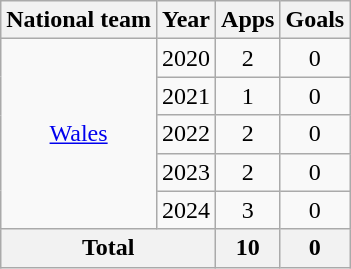<table class="wikitable" style="text-align:center">
<tr>
<th>National team</th>
<th>Year</th>
<th>Apps</th>
<th>Goals</th>
</tr>
<tr>
<td rowspan="5"><a href='#'>Wales</a></td>
<td>2020</td>
<td>2</td>
<td>0</td>
</tr>
<tr>
<td>2021</td>
<td>1</td>
<td>0</td>
</tr>
<tr>
<td>2022</td>
<td>2</td>
<td>0</td>
</tr>
<tr>
<td>2023</td>
<td>2</td>
<td>0</td>
</tr>
<tr>
<td>2024</td>
<td>3</td>
<td>0</td>
</tr>
<tr>
<th colspan="2">Total</th>
<th>10</th>
<th>0</th>
</tr>
</table>
